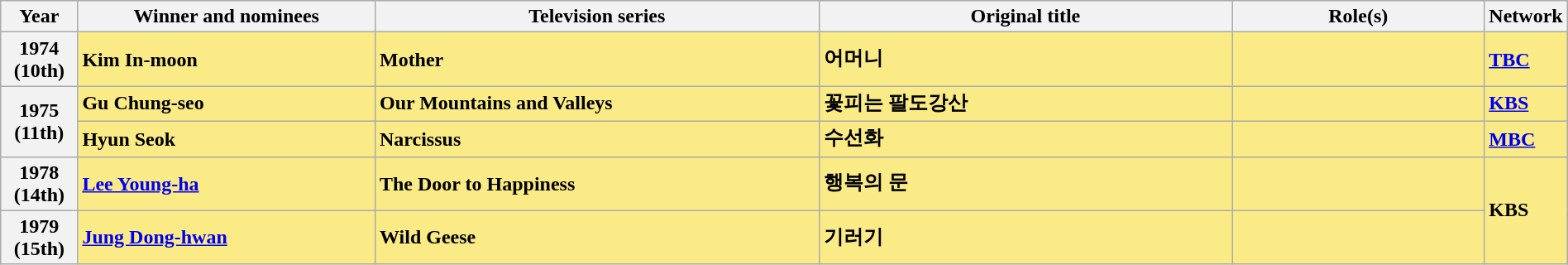<table class="wikitable" style="width:100%;" cellpadding="6">
<tr>
<th style="width:5%;">Year</th>
<th style="width:20%;">Winner and nominees</th>
<th style="width:30%;">Television series</th>
<th style="width:28%;">Original title</th>
<th style="width:20%;">Role(s)</th>
<th style="width:5%;">Network</th>
</tr>
<tr>
<th>1974<br>(10th)</th>
<td style="background:#FAEB86;"><strong>Kim In-moon </strong></td>
<td style="background:#FAEB86;"><strong>Mother</strong></td>
<td style="background:#FAEB86;"><strong>어머니</strong></td>
<td style="background:#FAEB86;"></td>
<td style="background:#FAEB86;"><strong><a href='#'>TBC</a></strong></td>
</tr>
<tr>
<th rowspan="2">1975<br>(11th)</th>
<td style="background:#FAEB86;"><strong>Gu Chung-seo </strong></td>
<td style="background:#FAEB86;"><strong>Our Mountains and Valleys</strong></td>
<td style="background:#FAEB86;"><strong>꽃피는 팔도강산</strong></td>
<td style="background:#FAEB86;"></td>
<td style="background:#FAEB86;"><strong><a href='#'>KBS</a></strong></td>
</tr>
<tr>
<td style="background:#FAEB86;"><strong>Hyun Seok </strong></td>
<td style="background:#FAEB86;"><strong>Narcissus</strong></td>
<td style="background:#FAEB86;"><strong>수선화</strong></td>
<td style="background:#FAEB86;"></td>
<td style="background:#FAEB86;"><strong><a href='#'>MBC</a></strong></td>
</tr>
<tr>
<th>1978<br>(14th)</th>
<td style="background:#FAEB86;"><strong><a href='#'>Lee Young-ha</a> </strong></td>
<td style="background:#FAEB86;"><strong>The Door to Happiness</strong></td>
<td style="background:#FAEB86;"><strong>행복의 문</strong></td>
<td style="background:#FAEB86;"></td>
<td rowspan="2" style="background:#FAEB86;"><strong>KBS</strong></td>
</tr>
<tr>
<th>1979<br>(15th)</th>
<td rowspan="2" style="background:#FAEB86;"><strong><a href='#'>Jung Dong-hwan</a> </strong></td>
<td style="background:#FAEB86;"><strong>Wild Geese</strong></td>
<td style="background:#FAEB86;"><strong>기러기</strong></td>
<td style="background:#FAEB86;"></td>
</tr>
</table>
